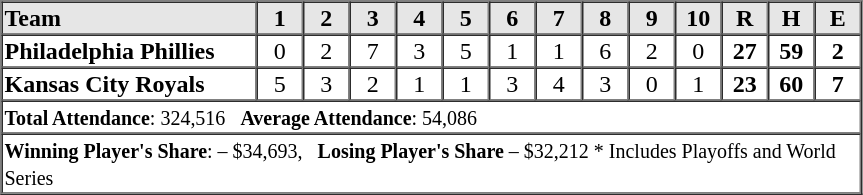<table border=1 cellspacing=0 width=575 style="margin-left:3em;">
<tr style="text-align:center; background-color:#e6e6e6;">
<th align=left width=155>Team</th>
<th width=25>1</th>
<th width=25>2</th>
<th width=25>3</th>
<th width=25>4</th>
<th width=25>5</th>
<th width=25>6</th>
<th width=25>7</th>
<th width=25>8</th>
<th width=25>9</th>
<th width=25>10</th>
<th width=25>R</th>
<th width=25>H</th>
<th width=25>E</th>
</tr>
<tr style="text-align:center;">
<td align=left><strong>Philadelphia Phillies</strong></td>
<td>0</td>
<td>2</td>
<td>7</td>
<td>3</td>
<td>5</td>
<td>1</td>
<td>1</td>
<td>6</td>
<td>2</td>
<td>0</td>
<td><strong>27</strong></td>
<td><strong>59</strong></td>
<td><strong>2</strong></td>
</tr>
<tr style="text-align:center;">
<td align=left><strong>Kansas City Royals</strong></td>
<td>5</td>
<td>3</td>
<td>2</td>
<td>1</td>
<td>1</td>
<td>3</td>
<td>4</td>
<td>3</td>
<td>0</td>
<td>1</td>
<td><strong>23</strong></td>
<td><strong>60</strong></td>
<td><strong>7</strong></td>
</tr>
<tr style="text-align:left;">
<td colspan=14><small><strong>Total Attendance</strong>: 324,516   <strong>Average Attendance</strong>: 54,086</small></td>
</tr>
<tr style="text-align:left;">
<td colspan=14><small><strong>Winning Player's Share</strong>: – $34,693,   <strong>Losing Player's Share</strong> – $32,212 * Includes Playoffs and World Series</small></td>
</tr>
</table>
